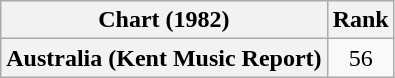<table class="wikitable plainrowheaders" style="text-align:center">
<tr>
<th>Chart (1982)</th>
<th>Rank</th>
</tr>
<tr>
<th scope="row">Australia (Kent Music Report)</th>
<td>56</td>
</tr>
</table>
